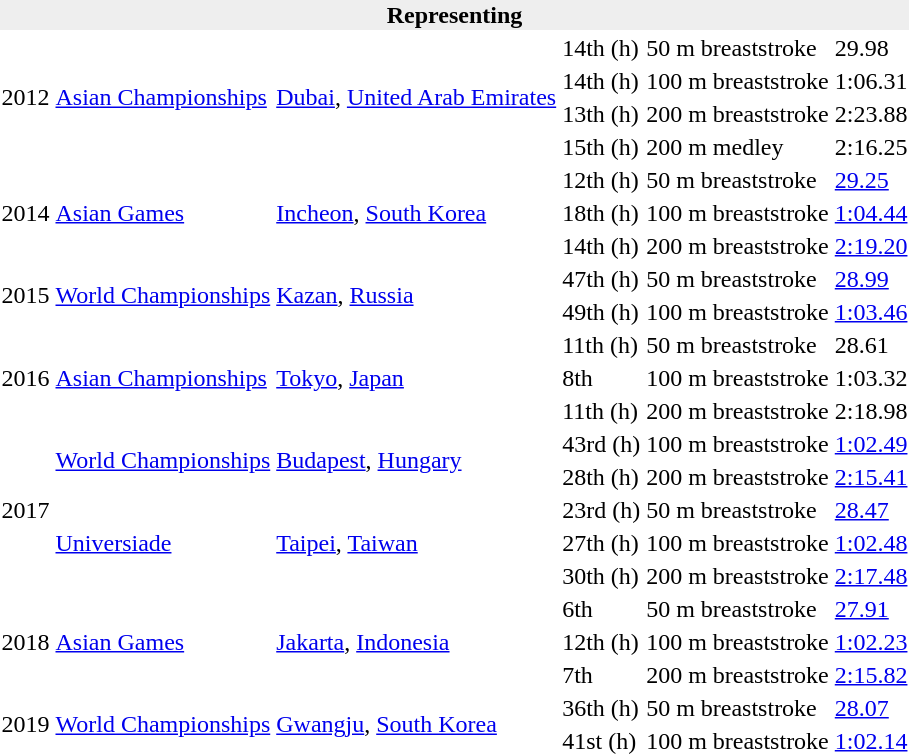<table>
<tr>
<th bgcolor="#eeeeee" colspan="6">Representing </th>
</tr>
<tr>
<td rowspan="4">2012</td>
<td rowspan="4"><a href='#'>Asian Championships</a></td>
<td rowspan="4" align=left> <a href='#'>Dubai</a>, <a href='#'>United Arab Emirates</a></td>
<td>14th (h)</td>
<td>50 m breaststroke</td>
<td>29.98</td>
</tr>
<tr>
<td>14th (h)</td>
<td>100 m breaststroke</td>
<td>1:06.31</td>
</tr>
<tr>
<td>13th (h)</td>
<td>200 m breaststroke</td>
<td>2:23.88</td>
</tr>
<tr>
<td>15th (h)</td>
<td>200 m medley</td>
<td>2:16.25</td>
</tr>
<tr>
<td rowspan="3">2014</td>
<td rowspan="3"><a href='#'>Asian Games</a></td>
<td rowspan="3" align=left> <a href='#'>Incheon</a>, <a href='#'>South Korea</a></td>
<td>12th (h)</td>
<td>50 m breaststroke</td>
<td><a href='#'>29.25</a></td>
</tr>
<tr>
<td>18th (h)</td>
<td>100 m breaststroke</td>
<td><a href='#'>1:04.44</a></td>
</tr>
<tr>
<td>14th (h)</td>
<td>200 m breaststroke</td>
<td><a href='#'>2:19.20</a></td>
</tr>
<tr>
<td rowspan="2">2015</td>
<td rowspan="2"><a href='#'>World Championships</a></td>
<td rowspan="2" align=left> <a href='#'>Kazan</a>, <a href='#'>Russia</a></td>
<td>47th (h)</td>
<td>50 m breaststroke</td>
<td><a href='#'>28.99</a></td>
</tr>
<tr>
<td>49th (h)</td>
<td>100 m breaststroke</td>
<td><a href='#'>1:03.46</a></td>
</tr>
<tr>
<td rowspan="3">2016</td>
<td rowspan="3"><a href='#'>Asian Championships</a></td>
<td rowspan="3" align=left> <a href='#'>Tokyo</a>, <a href='#'>Japan</a></td>
<td>11th (h)</td>
<td>50 m breaststroke</td>
<td>28.61</td>
</tr>
<tr>
<td>8th</td>
<td>100 m breaststroke</td>
<td>1:03.32</td>
</tr>
<tr>
<td>11th (h)</td>
<td>200 m breaststroke</td>
<td>2:18.98</td>
</tr>
<tr>
<td rowspan="5">2017</td>
<td rowspan="2"><a href='#'>World Championships</a></td>
<td rowspan="2" align=left> <a href='#'>Budapest</a>, <a href='#'>Hungary</a></td>
<td>43rd (h)</td>
<td>100 m breaststroke</td>
<td><a href='#'>1:02.49</a></td>
</tr>
<tr>
<td>28th (h)</td>
<td>200 m breaststroke</td>
<td><a href='#'>2:15.41</a></td>
</tr>
<tr>
<td rowspan="3"><a href='#'>Universiade</a></td>
<td rowspan="3" align=left> <a href='#'>Taipei</a>, <a href='#'>Taiwan</a></td>
<td>23rd (h)</td>
<td>50 m breaststroke</td>
<td><a href='#'>28.47</a></td>
</tr>
<tr>
<td>27th (h)</td>
<td>100 m breaststroke</td>
<td><a href='#'>1:02.48</a></td>
</tr>
<tr>
<td>30th (h)</td>
<td>200 m breaststroke</td>
<td><a href='#'>2:17.48</a></td>
</tr>
<tr>
<td rowspan="3">2018</td>
<td rowspan="3"><a href='#'>Asian Games</a></td>
<td rowspan="3" align=left> <a href='#'>Jakarta</a>, <a href='#'>Indonesia</a></td>
<td>6th</td>
<td>50 m breaststroke</td>
<td><a href='#'>27.91</a></td>
</tr>
<tr>
<td>12th (h)</td>
<td>100 m breaststroke</td>
<td><a href='#'>1:02.23</a></td>
</tr>
<tr>
<td>7th</td>
<td>200 m breaststroke</td>
<td><a href='#'>2:15.82</a></td>
</tr>
<tr>
<td rowspan="2">2019</td>
<td rowspan="2"><a href='#'>World Championships</a></td>
<td rowspan="2" align=left> <a href='#'>Gwangju</a>, <a href='#'>South Korea</a></td>
<td>36th (h)</td>
<td>50 m breaststroke</td>
<td><a href='#'>28.07</a></td>
</tr>
<tr>
<td>41st (h)</td>
<td>100 m breaststroke</td>
<td><a href='#'>1:02.14</a></td>
</tr>
<tr>
</tr>
</table>
